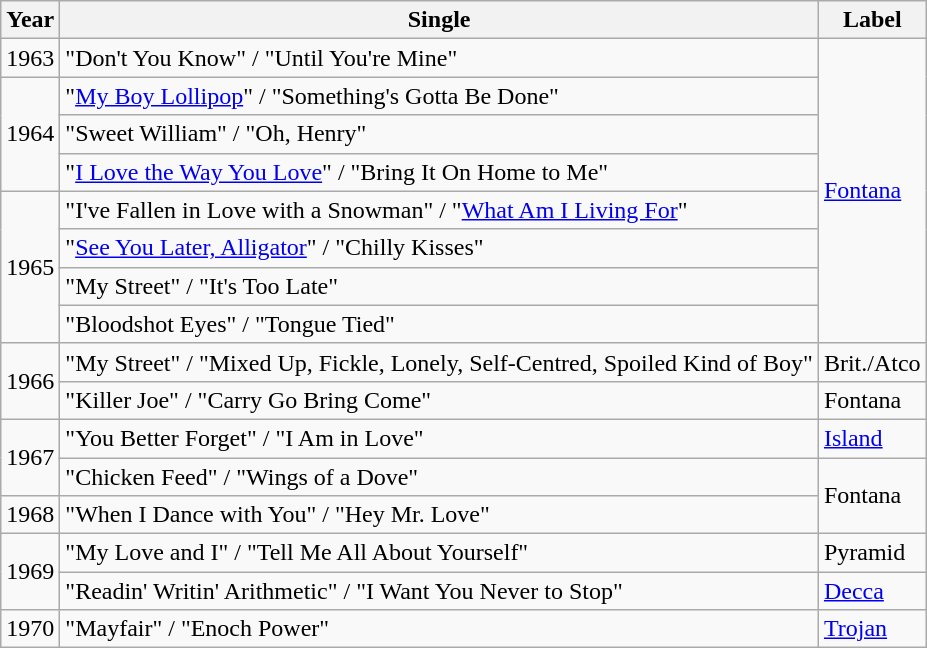<table class="wikitable">
<tr>
<th scope="col">Year</th>
<th scope="col">Single</th>
<th scope="col">Label</th>
</tr>
<tr>
<td>1963</td>
<td>"Don't You Know" / "Until You're Mine"</td>
<td rowspan = "8"><a href='#'>Fontana</a></td>
</tr>
<tr>
<td rowspan = "3">1964</td>
<td>"<a href='#'>My Boy Lollipop</a>" / "Something's Gotta Be Done"</td>
</tr>
<tr>
<td>"Sweet William" / "Oh, Henry"</td>
</tr>
<tr>
<td>"<a href='#'>I Love the Way You Love</a>" / "Bring It On Home to Me"</td>
</tr>
<tr>
<td rowspan = "4">1965</td>
<td>"I've Fallen in Love with a Snowman" / "<a href='#'>What Am I Living For</a>"</td>
</tr>
<tr>
<td>"<a href='#'>See You Later, Alligator</a>" / "Chilly Kisses"</td>
</tr>
<tr>
<td>"My Street" / "It's Too Late"</td>
</tr>
<tr>
<td>"Bloodshot Eyes" / "Tongue Tied"</td>
</tr>
<tr>
<td rowspan = "2">1966</td>
<td>"My Street" / "Mixed Up, Fickle, Lonely, Self-Centred, Spoiled Kind of Boy"</td>
<td>Brit./Atco</td>
</tr>
<tr>
<td>"Killer Joe" / "Carry Go Bring Come"</td>
<td>Fontana</td>
</tr>
<tr>
<td rowspan = "2">1967</td>
<td>"You Better Forget" / "I Am in Love"</td>
<td><a href='#'>Island</a></td>
</tr>
<tr>
<td>"Chicken Feed" / "Wings of a Dove"</td>
<td rowspan = "2">Fontana</td>
</tr>
<tr>
<td>1968</td>
<td>"When I Dance with You" / "Hey Mr. Love"</td>
</tr>
<tr>
<td rowspan = "2">1969</td>
<td>"My Love and I" / "Tell Me All About Yourself"</td>
<td>Pyramid</td>
</tr>
<tr>
<td>"Readin' Writin' Arithmetic" / "I Want You Never to Stop"</td>
<td><a href='#'>Decca</a></td>
</tr>
<tr>
<td>1970</td>
<td>"Mayfair" / "Enoch Power"</td>
<td><a href='#'>Trojan</a></td>
</tr>
</table>
